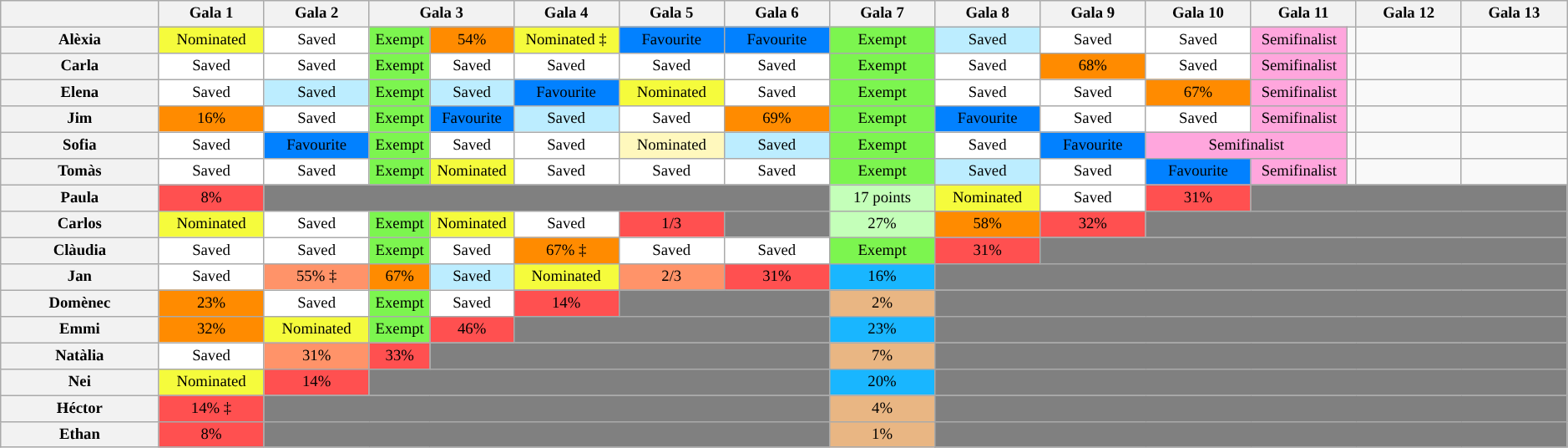<table class="wikitable mw-collapsible" role="presentation" style="font-size:78%;" width:98; text-align:center; margin-left: auto; margin-right: auto">
<tr>
<th style="width:9%"></th>
<th style="width:6%">Gala 1</th>
<th style="width:6%">Gala 2</th>
<th colspan=2 style="width:6%">Gala 3</th>
<th style="width:6%">Gala 4</th>
<th style="width:6%">Gala 5</th>
<th style="width:6%">Gala 6</th>
<th style="width:6%">Gala 7</th>
<th style="width:6%">Gala 8</th>
<th style="width:6%">Gala 9</th>
<th style="width:6%">Gala 10</th>
<th colspan=2 style="width:6%">Gala 11</th>
<th style="width:6%">Gala 12</th>
<th style="width:6%">Gala 13</th>
</tr>
<tr>
<th>Alèxia</th>
<td style="background:#F5FB3C; text-align:center">Nominated</td>
<td style="background:#FFFFFF; text-align:center">Saved</td>
<td style="background:#7CF54F; text-align:center">Exempt</td>
<td style="background:#FF8B00; text-align:center">54%</td>
<td style="background:#F5FB3C; text-align:center">Nominated ‡</td>
<td style="background:#0281FF; text-align:center">Favourite</td>
<td style="background:#0281FF; text-align:center">Favourite</td>
<td style="background:#7CF54F; text-align:center">Exempt</td>
<td style="background:#BCEDFF; text-align:center">Saved</td>
<td style="background:#FFFFFF; text-align:center">Saved</td>
<td style="background:#FFFFFF; text-align:center">Saved</td>
<td style="background:#FFA6DD; text-align:center">Semifinalist</td>
<td></td>
<td></td>
<td></td>
</tr>
<tr>
<th>Carla</th>
<td style="background:#FFFFFF; text-align:center">Saved</td>
<td style="background:#FFFFFF; text-align:center">Saved</td>
<td style="background:#7CF54F; text-align:center">Exempt</td>
<td style="background:#FFFFFF; text-align:center">Saved</td>
<td style="background:#FFFFFF; text-align:center">Saved</td>
<td style="background:#FFFFFF; text-align:center">Saved</td>
<td style="background:#FFFFFF; text-align:center">Saved</td>
<td style="background:#7CF54F; text-align:center">Exempt</td>
<td style="background:#FFFFFF; text-align:center">Saved</td>
<td style="background:#FF8B00; text-align:center">68%</td>
<td style="background:#FFFFFF; text-align:center">Saved</td>
<td style="background:#FFA6DD; text-align:center">Semifinalist</td>
<td></td>
<td></td>
<td></td>
</tr>
<tr>
<th>Elena</th>
<td style="background:#FFFFFF; text-align:center">Saved</td>
<td style="background:#BCEDFF; text-align:center">Saved</td>
<td style="background:#7CF54F; text-align:center">Exempt</td>
<td style="background:#BCEDFF; text-align:center">Saved</td>
<td style="background:#0281FF; text-align:center">Favourite</td>
<td style="background:#F5FB3C; text-align:center">Nominated</td>
<td style="background:#FFFFFF; text-align:center">Saved</td>
<td style="background:#7CF54F; text-align:center">Exempt</td>
<td style="background:#FFFFFF; text-align:center">Saved</td>
<td style="background:#FFFFFF; text-align:center">Saved</td>
<td style="background:#FF8B00; text-align:center">67%</td>
<td style="background:#FFA6DD; text-align:center">Semifinalist</td>
<td></td>
<td></td>
</tr>
<tr>
<th>Jim</th>
<td style="background:#FF8B00; text-align:center">16%</td>
<td style="background:#FFFFFF; text-align:center">Saved</td>
<td style="background:#7CF54F; text-align:center">Exempt</td>
<td style="background:#0281FF; text-align:center">Favourite</td>
<td style="background:#BCEDFF; text-align:center">Saved</td>
<td style="background:#FFFFFF; text-align:center">Saved</td>
<td style="background:#FF8B00; text-align:center">69%</td>
<td style="background:#7CF54F; text-align:center">Exempt</td>
<td style="background:#0281FF; text-align:center">Favourite</td>
<td style="background:#FFFFFF; text-align:center">Saved</td>
<td style="background:#FFFFFF; text-align:center">Saved</td>
<td style="background:#FFA6DD; text-align:center">Semifinalist</td>
<td></td>
<td></td>
<td></td>
</tr>
<tr>
<th>Sofia</th>
<td style="background:#FFFFFF; text-align:center">Saved</td>
<td style="background:#0281FF; text-align:center">Favourite</td>
<td style="background:#7CF54F; text-align:center">Exempt</td>
<td style="background:#FFFFFF; text-align:center">Saved</td>
<td style="background:#FFFFFF; text-align:center">Saved</td>
<td style="background:#FFF8BD; text-align:center">Nominated</td>
<td style="background:#BCEDFF; text-align:center">Saved</td>
<td style="background:#7CF54F; text-align:center">Exempt</td>
<td style="background:#FFFFFF; text-align:center">Saved</td>
<td style="background:#0281FF; text-align:center">Favourite</td>
<td colspan=2 style="background:#FFA6DD; text-align:center">Semifinalist</td>
<td></td>
<td></td>
</tr>
<tr>
<th>Tomàs</th>
<td style="background:#FFFFFF; text-align:center">Saved</td>
<td style="background:#FFFFFF; text-align:center">Saved</td>
<td style="background:#7CF54F; text-align:center">Exempt</td>
<td style="background:#F5FB3C; text-align:center">Nominated</td>
<td style="background:#FFFFFF; text-align:center">Saved</td>
<td style="background:#FFFFFF; text-align:center">Saved</td>
<td style="background:#FFFFFF; text-align:center">Saved</td>
<td style="background:#7CF54F; text-align:center">Exempt</td>
<td style="background:#BCEDFF; text-align:center">Saved</td>
<td style="background:#FFFFFF; text-align:center">Saved</td>
<td style="background:#0281FF; text-align:center">Favourite</td>
<td style="background:#FFA6DD; text-align:center">Semifinalist</td>
<td></td>
<td></td>
<td></td>
</tr>
<tr>
<th>Paula</th>
<td style="background:#FF5050; text-align:center">8%</td>
<td colspan=6 style="background:gray"></td>
<td style="background:#C4FFB9; text-align:center">17 points</td>
<td style="background:#F5FB3C; text-align:center">Nominated</td>
<td style="background:#FFFFFF; text-align:center">Saved</td>
<td style="background:#FF5050; text-align:center">31%</td>
<td colspan=4 style="background:gray"></td>
</tr>
<tr>
<th>Carlos</th>
<td style="background:#F5FB3C; text-align:center">Nominated</td>
<td style="background:#FFFFFF; text-align:center">Saved</td>
<td style="background:#7CF54F; text-align:center">Exempt</td>
<td style="background:#F5FB3C; text-align:center">Nominated</td>
<td style="background:#FFFFFF; text-align:center">Saved</td>
<td style="background:#FF5050; text-align:center">1/3</td>
<td style="background:gray"></td>
<td style="background:#C4FFB9; text-align:center">27%</td>
<td style="background:#FF8B00; text-align:center">58%</td>
<td style="background:#FF5050; text-align:center">32%</td>
<td colspan=5 style="background:gray"></td>
</tr>
<tr>
<th>Clàudia</th>
<td style="background:#FFFFFF; text-align:center">Saved</td>
<td style="background:#FFFFFF; text-align:center">Saved</td>
<td style="background:#7CF54F; text-align:center">Exempt</td>
<td style="background:#FFFFFF; text-align:center">Saved</td>
<td style="background:#FF8B00; text-align:center">67% ‡</td>
<td style="background:#FFFFFF; text-align:center">Saved</td>
<td style="background:#FFFFFF; text-align:center">Saved</td>
<td style="background:#7CF54F; text-align:center">Exempt</td>
<td style="background:#FF5050; text-align:center">31%</td>
<td colspan=6 style="background:gray"></td>
</tr>
<tr>
<th>Jan</th>
<td style="background:#FFFFFF; text-align:center">Saved</td>
<td style="background:#ff9369; text-align:center">55% ‡</td>
<td style="background:#FF8B00; text-align:center">67%</td>
<td style="background:#BCEDFF; text-align:center">Saved</td>
<td style="background:#F5FB3C; text-align:center">Nominated</td>
<td style="background:#ff9369; text-align:center">2/3</td>
<td style="background:#FF5050; text-align:center">31%</td>
<td style="background:#19B6FF; text-align:center">16%</td>
<td colspan=7 style="background:gray"></td>
</tr>
<tr>
<th>Domènec</th>
<td style="background:#FF8B00; text-align:center">23%</td>
<td style="background:#FFFFFF; text-align:center">Saved</td>
<td style="background:#7CF54F; text-align:center">Exempt</td>
<td style="background:#FFFFFF; text-align:center">Saved</td>
<td style="background:#FF5050; text-align:center">14%</td>
<td colspan=2 style="background:gray"></td>
<td style="background:#E9B683; text-align:center">2%</td>
<td colspan=7 style="background:gray"></td>
</tr>
<tr>
<th>Emmi</th>
<td style="background:#FF8B00; text-align:center">32%</td>
<td style="background:#F5FB3C; text-align:center">Nominated</td>
<td style="background:#7CF54F; text-align:center">Exempt</td>
<td style="background:#FF5050; text-align:center">46%</td>
<td colspan=3 style="background:gray"></td>
<td style="background:#19B6FF; text-align:center">23%</td>
<td colspan=7 style="background:gray"></td>
</tr>
<tr>
<th>Natàlia</th>
<td style="background:#FFFFFF; text-align:center">Saved</td>
<td style="background:#ff9369; text-align:center">31%</td>
<td style="background:#FF5050; text-align:center">33%</td>
<td colspan=4 style="background:gray"></td>
<td style="background:#E9B683; text-align:center">7%</td>
<td colspan=7 style="background:gray"></td>
</tr>
<tr>
<th>Nei</th>
<td style="background:#F5FB3C; text-align:center">Nominated</td>
<td style="background:#FF5050; text-align:center">14%</td>
<td colspan=5 style="background:gray"></td>
<td style="background:#19B6FF; text-align:center">20%</td>
<td colspan=7 style="background:gray"></td>
</tr>
<tr>
<th>Héctor</th>
<td style="background:#FF5050; text-align:center">14% ‡</td>
<td colspan=6 style="background:gray"></td>
<td style="background:#E9B683; text-align:center">4%</td>
<td colspan=7 style="background:gray"></td>
</tr>
<tr>
<th>Ethan</th>
<td style="background:#FF5050; text-align:center">8%</td>
<td colspan=6 style="background:gray"></td>
<td style="background:#E9B683; text-align:center">1%</td>
<td colspan=7 style="background:gray"></td>
</tr>
</table>
